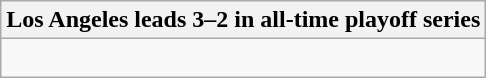<table class="wikitable collapsible collapsed">
<tr>
<th>Los Angeles leads 3–2 in all-time playoff series</th>
</tr>
<tr>
<td><br>



</td>
</tr>
</table>
